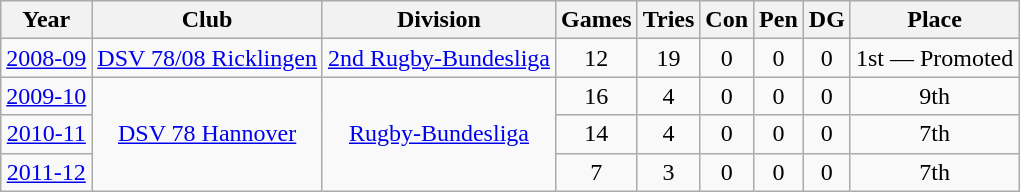<table class="wikitable">
<tr>
<th>Year</th>
<th>Club</th>
<th>Division</th>
<th>Games</th>
<th>Tries</th>
<th>Con</th>
<th>Pen</th>
<th>DG</th>
<th>Place</th>
</tr>
<tr align="center">
<td><a href='#'>2008-09</a></td>
<td><a href='#'>DSV 78/08 Ricklingen</a></td>
<td><a href='#'>2nd Rugby-Bundesliga</a></td>
<td>12</td>
<td>19</td>
<td>0</td>
<td>0</td>
<td>0</td>
<td>1st — Promoted</td>
</tr>
<tr align="center">
<td><a href='#'>2009-10</a></td>
<td rowspan=3><a href='#'>DSV 78 Hannover</a></td>
<td rowspan=3><a href='#'>Rugby-Bundesliga</a></td>
<td>16</td>
<td>4</td>
<td>0</td>
<td>0</td>
<td>0</td>
<td>9th</td>
</tr>
<tr align="center">
<td><a href='#'>2010-11</a></td>
<td>14</td>
<td>4</td>
<td>0</td>
<td>0</td>
<td>0</td>
<td>7th</td>
</tr>
<tr align="center">
<td><a href='#'>2011-12</a></td>
<td>7</td>
<td>3</td>
<td>0</td>
<td>0</td>
<td>0</td>
<td>7th</td>
</tr>
</table>
